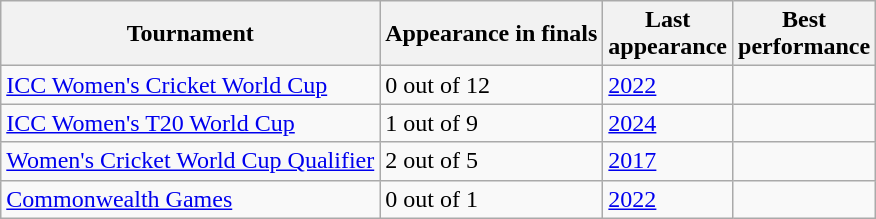<table class="wikitable sortable" style="text-align:left;">
<tr>
<th>Tournament</th>
<th data-sort-type="number">Appearance in finals</th>
<th>Last<br>appearance</th>
<th>Best<br>performance</th>
</tr>
<tr>
<td><a href='#'>ICC Women's Cricket World Cup</a></td>
<td>0 out of 12</td>
<td><a href='#'>2022</a></td>
<td></td>
</tr>
<tr>
<td><a href='#'>ICC Women's T20 World Cup</a></td>
<td>1 out of 9</td>
<td><a href='#'>2024</a></td>
<td></td>
</tr>
<tr>
<td><a href='#'>Women's Cricket World Cup Qualifier</a></td>
<td>2 out of 5</td>
<td><a href='#'>2017</a></td>
<td></td>
</tr>
<tr>
<td><a href='#'>Commonwealth Games</a></td>
<td>0 out of 1</td>
<td><a href='#'>2022</a></td>
<td></td>
</tr>
</table>
